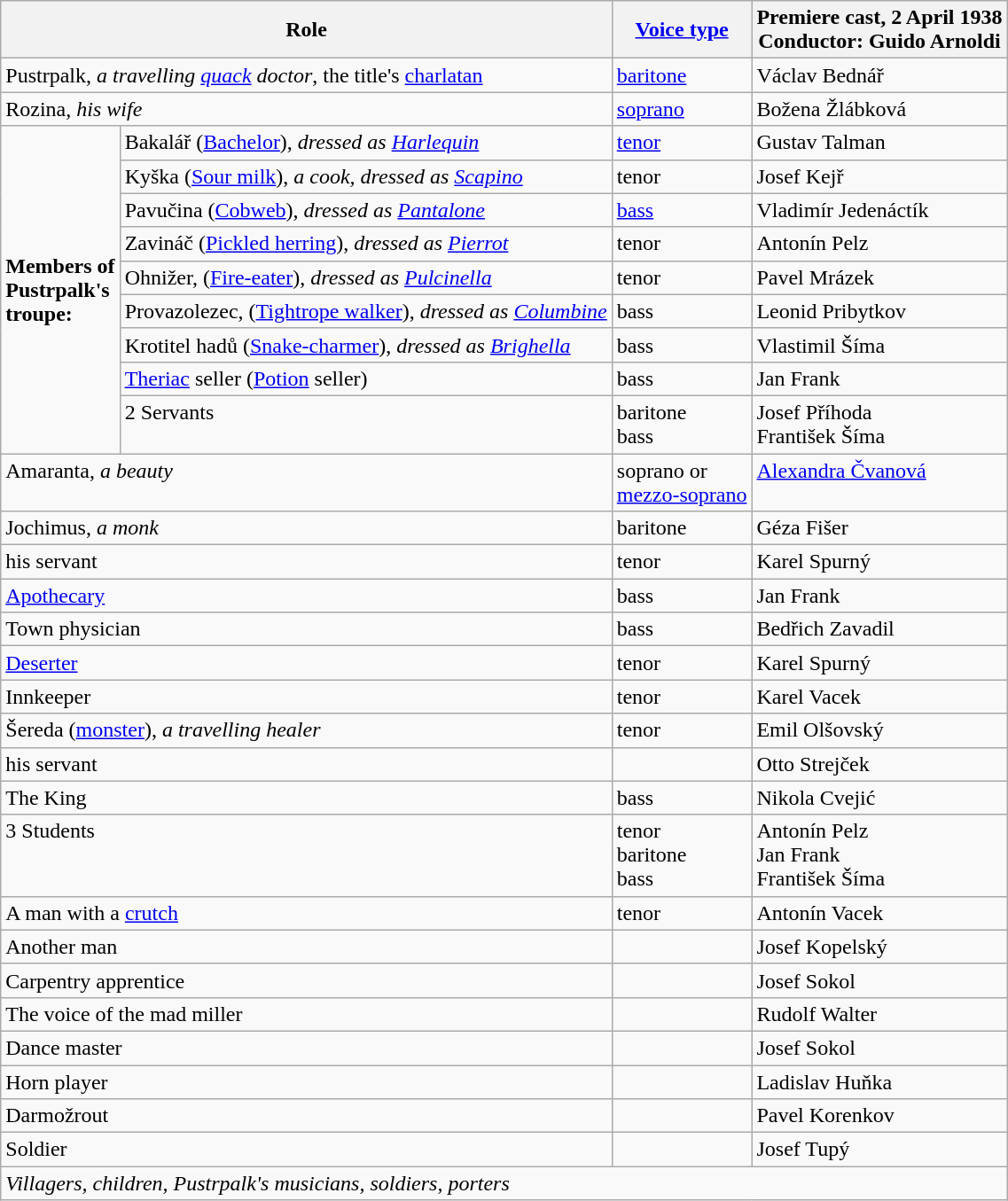<table class="wikitable">
<tr>
<th colspan="2">Role</th>
<th><a href='#'>Voice type</a></th>
<th>Premiere cast, 2 April 1938<br>Conductor: Guido Arnoldi<br></th>
</tr>
<tr>
<td colspan="2">Pustrpalk, <em>a travelling <a href='#'>quack</a> doctor</em>, the title's <a href='#'>charlatan</a></td>
<td><a href='#'>baritone</a></td>
<td>Václav Bednář</td>
</tr>
<tr>
<td colspan="2">Rozina, <em>his wife</em></td>
<td><a href='#'>soprano</a></td>
<td>Božena Žlábková</td>
</tr>
<tr>
<td rowspan="9" valign="center"><strong>Members of<br>Pustrpalk's<br>troupe:</strong></td>
<td>Bakalář (<a href='#'>Bachelor</a>), <em>dressed as <a href='#'>Harlequin</a></em></td>
<td><a href='#'>tenor</a></td>
<td>Gustav Talman</td>
</tr>
<tr>
<td>Kyška (<a href='#'>Sour milk</a>), <em>a cook, dressed as <a href='#'>Scapino</a></em></td>
<td>tenor</td>
<td>Josef Kejř</td>
</tr>
<tr>
<td>Pavučina (<a href='#'>Cobweb</a>), <em>dressed as <a href='#'>Pantalone</a></em></td>
<td><a href='#'>bass</a></td>
<td>Vladimír Jedenáctík</td>
</tr>
<tr>
<td>Zavináč (<a href='#'>Pickled herring</a>), <em>dressed as <a href='#'>Pierrot</a></em></td>
<td>tenor</td>
<td>Antonín Pelz</td>
</tr>
<tr>
<td>Ohnižer, (<a href='#'>Fire-eater</a>), <em>dressed as <a href='#'>Pulcinella</a></em></td>
<td>tenor</td>
<td>Pavel Mrázek</td>
</tr>
<tr>
<td>Provazolezec, (<a href='#'>Tightrope walker</a>), <em>dressed as <a href='#'>Columbine</a></em></td>
<td>bass</td>
<td>Leonid Pribytkov</td>
</tr>
<tr>
<td>Krotitel hadů (<a href='#'>Snake-charmer</a>), <em>dressed as <a href='#'>Brighella</a></em></td>
<td>bass</td>
<td>Vlastimil Šíma</td>
</tr>
<tr>
<td><a href='#'>Theriac</a> seller (<a href='#'>Potion</a> seller)</td>
<td>bass</td>
<td>Jan Frank</td>
</tr>
<tr valign="top">
<td>2 Servants</td>
<td>baritone<br>bass</td>
<td>Josef Příhoda<br>František Šíma</td>
</tr>
<tr valign="top">
<td colspan="2">Amaranta, <em>a beauty</em></td>
<td>soprano or<br><a href='#'>mezzo-soprano</a></td>
<td><a href='#'>Alexandra Čvanová</a></td>
</tr>
<tr>
<td colspan="2">Jochimus, <em>a monk</em></td>
<td>baritone</td>
<td>Géza Fišer</td>
</tr>
<tr>
<td colspan="2">his servant</td>
<td>tenor</td>
<td>Karel Spurný</td>
</tr>
<tr>
<td colspan="2"><a href='#'>Apothecary</a></td>
<td>bass</td>
<td>Jan Frank</td>
</tr>
<tr>
<td colspan="2">Town physician</td>
<td>bass</td>
<td>Bedřich Zavadil</td>
</tr>
<tr>
<td colspan="2"><a href='#'>Deserter</a></td>
<td>tenor</td>
<td>Karel Spurný</td>
</tr>
<tr>
<td colspan="2">Innkeeper</td>
<td>tenor</td>
<td>Karel Vacek</td>
</tr>
<tr>
<td colspan="2">Šereda (<a href='#'>monster</a>), <em>a travelling healer</em></td>
<td>tenor</td>
<td>Emil Olšovský</td>
</tr>
<tr>
<td colspan="2">his servant</td>
<td></td>
<td>Otto Strejček</td>
</tr>
<tr>
<td colspan="2">The King</td>
<td>bass</td>
<td>Nikola Cvejić</td>
</tr>
<tr valign="top">
<td colspan="2">3 Students</td>
<td>tenor<br>baritone<br>bass</td>
<td>Antonín Pelz<br>Jan Frank<br>František Šíma</td>
</tr>
<tr>
<td colspan="2">A man with a <a href='#'>crutch</a></td>
<td>tenor</td>
<td>Antonín Vacek</td>
</tr>
<tr>
<td colspan="2">Another man</td>
<td></td>
<td>Josef Kopelský</td>
</tr>
<tr>
<td colspan="2">Carpentry apprentice</td>
<td></td>
<td>Josef Sokol</td>
</tr>
<tr>
<td colspan="2">The voice of the mad miller</td>
<td></td>
<td>Rudolf Walter</td>
</tr>
<tr>
<td colspan="2">Dance master</td>
<td></td>
<td>Josef Sokol</td>
</tr>
<tr>
<td colspan="2">Horn player</td>
<td></td>
<td>Ladislav Huňka</td>
</tr>
<tr>
<td colspan="2">Darmožrout</td>
<td></td>
<td>Pavel Korenkov</td>
</tr>
<tr>
<td colspan="2">Soldier</td>
<td></td>
<td>Josef Tupý</td>
</tr>
<tr>
<td colspan="4"><em>Villagers, children, Pustrpalk's musicians, soldiers, porters</em></td>
</tr>
</table>
